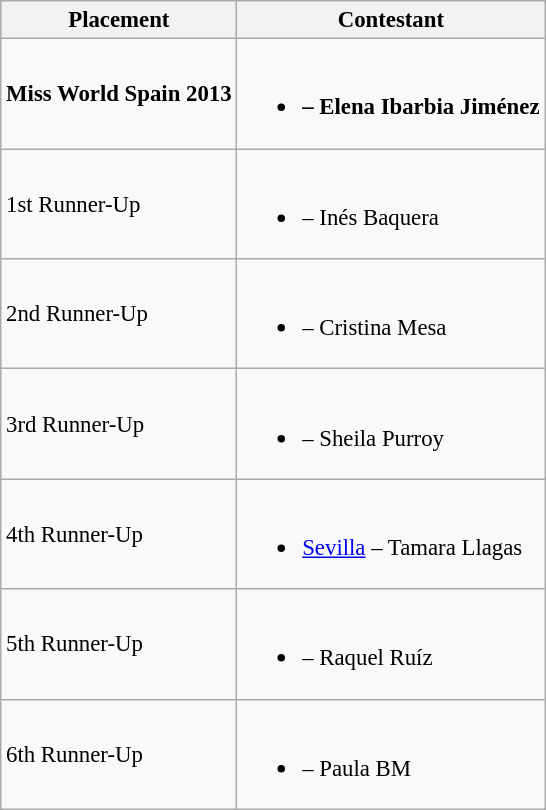<table class="wikitable sortable" style="font-size: 95%;">
<tr>
<th>Placement</th>
<th>Contestant</th>
</tr>
<tr>
<td><strong>Miss World Spain 2013</strong></td>
<td><br><ul><li><strong> – Elena Ibarbia Jiménez</strong></li></ul></td>
</tr>
<tr>
<td>1st Runner-Up</td>
<td><br><ul><li> – Inés Baquera</li></ul></td>
</tr>
<tr>
<td>2nd Runner-Up</td>
<td><br><ul><li> – Cristina Mesa</li></ul></td>
</tr>
<tr>
<td>3rd Runner-Up</td>
<td><br><ul><li> – Sheila Purroy</li></ul></td>
</tr>
<tr>
<td>4th Runner-Up</td>
<td><br><ul><li> <a href='#'>Sevilla</a> – Tamara Llagas</li></ul></td>
</tr>
<tr>
<td>5th Runner-Up</td>
<td><br><ul><li> – Raquel Ruíz</li></ul></td>
</tr>
<tr>
<td>6th Runner-Up</td>
<td><br><ul><li> – Paula BM</li></ul></td>
</tr>
</table>
